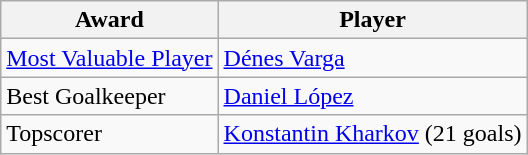<table class="wikitable">
<tr>
<th>Award</th>
<th>Player</th>
</tr>
<tr>
<td><a href='#'>Most Valuable Player</a></td>
<td> <a href='#'>Dénes Varga</a></td>
</tr>
<tr>
<td>Best Goalkeeper</td>
<td> <a href='#'>Daniel López</a></td>
</tr>
<tr>
<td>Topscorer</td>
<td> <a href='#'>Konstantin Kharkov</a> (21 goals)</td>
</tr>
</table>
